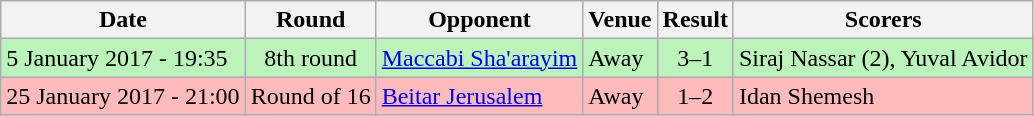<table class="wikitable">
<tr>
<th>Date</th>
<th>Round</th>
<th>Opponent</th>
<th>Venue</th>
<th>Result</th>
<th>Scorers</th>
</tr>
<tr bgcolor="#BBF3BB">
<td>5 January 2017 - 19:35</td>
<td align="center">8th round</td>
<td><a href='#'>Maccabi Sha'arayim</a></td>
<td>Away</td>
<td align="center">3–1</td>
<td>Siraj Nassar (2), Yuval Avidor</td>
</tr>
<tr bgcolor="#FFBBBB">
<td>25 January 2017 - 21:00</td>
<td align="center">Round of 16</td>
<td><a href='#'>Beitar Jerusalem</a></td>
<td>Away</td>
<td align="center">1–2</td>
<td>Idan Shemesh</td>
</tr>
</table>
